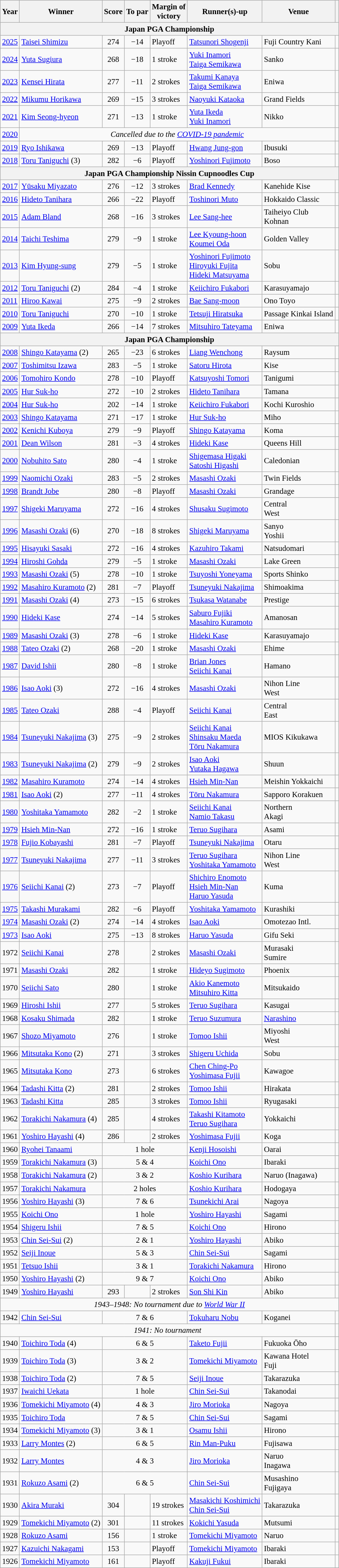<table class=wikitable style="font-size: 95%;">
<tr>
<th>Year</th>
<th>Winner</th>
<th>Score</th>
<th>To par</th>
<th>Margin of<br>victory</th>
<th>Runner(s)-up</th>
<th>Venue</th>
<th></th>
</tr>
<tr>
<th colspan=8>Japan PGA Championship</th>
</tr>
<tr>
<td><a href='#'>2025</a></td>
<td> <a href='#'>Taisei Shimizu</a></td>
<td align=center>274</td>
<td align=center>−14</td>
<td>Playoff</td>
<td> <a href='#'>Tatsunori Shogenji</a></td>
<td>Fuji Country Kani</td>
<td></td>
</tr>
<tr>
<td><a href='#'>2024</a></td>
<td> <a href='#'>Yuta Sugiura</a></td>
<td align=center>268</td>
<td align=center>−18</td>
<td>1 stroke</td>
<td> <a href='#'>Yuki Inamori</a><br> <a href='#'>Taiga Semikawa</a></td>
<td>Sanko</td>
<td></td>
</tr>
<tr>
<td><a href='#'>2023</a></td>
<td> <a href='#'>Kensei Hirata</a></td>
<td align=center>277</td>
<td align=center>−11</td>
<td>2 strokes</td>
<td> <a href='#'>Takumi Kanaya</a><br> <a href='#'>Taiga Semikawa</a></td>
<td>Eniwa</td>
<td></td>
</tr>
<tr>
<td><a href='#'>2022</a></td>
<td> <a href='#'>Mikumu Horikawa</a></td>
<td align=center>269</td>
<td align=center>−15</td>
<td>3 strokes</td>
<td> <a href='#'>Naoyuki Kataoka</a></td>
<td>Grand Fields</td>
<td></td>
</tr>
<tr>
<td><a href='#'>2021</a></td>
<td> <a href='#'>Kim Seong-hyeon</a></td>
<td align=center>271</td>
<td align=center>−13</td>
<td>1 stroke</td>
<td> <a href='#'>Yuta Ikeda</a><br> <a href='#'>Yuki Inamori</a></td>
<td>Nikko</td>
<td></td>
</tr>
<tr>
<td><a href='#'>2020</a></td>
<td colspan=6 align=center><em>Cancelled due to the <a href='#'>COVID-19 pandemic</a></em></td>
<td></td>
</tr>
<tr>
<td><a href='#'>2019</a></td>
<td> <a href='#'>Ryo Ishikawa</a></td>
<td align=center>269</td>
<td align=center>−13</td>
<td>Playoff</td>
<td> <a href='#'>Hwang Jung-gon</a></td>
<td>Ibusuki</td>
<td></td>
</tr>
<tr>
<td><a href='#'>2018</a></td>
<td> <a href='#'>Toru Taniguchi</a> (3)</td>
<td align=center>282</td>
<td align=center>−6</td>
<td>Playoff</td>
<td> <a href='#'>Yoshinori Fujimoto</a></td>
<td>Boso</td>
<td></td>
</tr>
<tr>
<th colspan=8>Japan PGA Championship Nissin Cupnoodles Cup</th>
</tr>
<tr>
<td><a href='#'>2017</a></td>
<td> <a href='#'>Yūsaku Miyazato</a></td>
<td align=center>276</td>
<td align=center>−12</td>
<td>3 strokes</td>
<td> <a href='#'>Brad Kennedy</a></td>
<td>Kanehide Kise</td>
<td></td>
</tr>
<tr>
<td><a href='#'>2016</a></td>
<td> <a href='#'>Hideto Tanihara</a></td>
<td align=center>266</td>
<td align=center>−22</td>
<td>Playoff</td>
<td> <a href='#'>Toshinori Muto</a></td>
<td>Hokkaido Classic</td>
<td></td>
</tr>
<tr>
<td><a href='#'>2015</a></td>
<td> <a href='#'>Adam Bland</a></td>
<td align=center>268</td>
<td align=center>−16</td>
<td>3 strokes</td>
<td> <a href='#'>Lee Sang-hee</a></td>
<td>Taiheiyo Club<br>Kohnan</td>
<td></td>
</tr>
<tr>
<td><a href='#'>2014</a></td>
<td> <a href='#'>Taichi Teshima</a></td>
<td align=center>279</td>
<td align=center>−9</td>
<td>1 stroke</td>
<td> <a href='#'>Lee Kyoung-hoon</a><br> <a href='#'>Koumei Oda</a></td>
<td>Golden Valley</td>
<td></td>
</tr>
<tr>
<td><a href='#'>2013</a></td>
<td> <a href='#'>Kim Hyung-sung</a></td>
<td align=center>279</td>
<td align=center>−5</td>
<td>1 stroke</td>
<td> <a href='#'>Yoshinori Fujimoto</a><br> <a href='#'>Hiroyuki Fujita</a><br> <a href='#'>Hideki Matsuyama</a></td>
<td>Sobu</td>
<td></td>
</tr>
<tr>
<td><a href='#'>2012</a></td>
<td> <a href='#'>Toru Taniguchi</a> (2)</td>
<td align=center>284</td>
<td align=center>−4</td>
<td>1 stroke</td>
<td> <a href='#'>Keiichiro Fukabori</a></td>
<td>Karasuyamajo</td>
<td></td>
</tr>
<tr>
<td><a href='#'>2011</a></td>
<td> <a href='#'>Hiroo Kawai</a></td>
<td align=center>275</td>
<td align=center>−9</td>
<td>2 strokes</td>
<td> <a href='#'>Bae Sang-moon</a></td>
<td>Ono Toyo</td>
<td></td>
</tr>
<tr>
<td><a href='#'>2010</a></td>
<td> <a href='#'>Toru Taniguchi</a></td>
<td align=center>270</td>
<td align=center>−10</td>
<td>1 stroke</td>
<td> <a href='#'>Tetsuji Hiratsuka</a></td>
<td>Passage Kinkai Island</td>
<td></td>
</tr>
<tr>
<td><a href='#'>2009</a></td>
<td> <a href='#'>Yuta Ikeda</a></td>
<td align=center>266</td>
<td align=center>−14</td>
<td>7 strokes</td>
<td> <a href='#'>Mitsuhiro Tateyama</a></td>
<td>Eniwa</td>
<td></td>
</tr>
<tr>
<th colspan=8>Japan PGA Championship</th>
</tr>
<tr>
<td><a href='#'>2008</a></td>
<td> <a href='#'>Shingo Katayama</a> (2)</td>
<td align=center>265</td>
<td align=center>−23</td>
<td>6 strokes</td>
<td> <a href='#'>Liang Wenchong</a></td>
<td>Raysum</td>
<td></td>
</tr>
<tr>
<td><a href='#'>2007</a></td>
<td> <a href='#'>Toshimitsu Izawa</a></td>
<td align=center>283</td>
<td align=center>−5</td>
<td>1 stroke</td>
<td> <a href='#'>Satoru Hirota</a></td>
<td>Kise</td>
<td></td>
</tr>
<tr>
<td><a href='#'>2006</a></td>
<td> <a href='#'>Tomohiro Kondo</a></td>
<td align=center>278</td>
<td align=center>−10</td>
<td>Playoff</td>
<td> <a href='#'>Katsuyoshi Tomori</a></td>
<td>Tanigumi</td>
<td></td>
</tr>
<tr>
<td><a href='#'>2005</a></td>
<td> <a href='#'>Hur Suk-ho</a></td>
<td align=center>272</td>
<td align=center>−10</td>
<td>2 strokes</td>
<td> <a href='#'>Hideto Tanihara</a></td>
<td>Tamana</td>
<td></td>
</tr>
<tr>
<td><a href='#'>2004</a></td>
<td> <a href='#'>Hur Suk-ho</a></td>
<td align=center>202</td>
<td align=center>−14</td>
<td>1 stroke</td>
<td> <a href='#'>Keiichiro Fukabori</a></td>
<td>Kochi Kuroshio</td>
<td></td>
</tr>
<tr>
<td><a href='#'>2003</a></td>
<td> <a href='#'>Shingo Katayama</a></td>
<td align=center>271</td>
<td align=center>−17</td>
<td>1 stroke</td>
<td> <a href='#'>Hur Suk-ho</a></td>
<td>Miho</td>
<td></td>
</tr>
<tr>
<td><a href='#'>2002</a></td>
<td> <a href='#'>Kenichi Kuboya</a></td>
<td align=center>279</td>
<td align=center>−9</td>
<td>Playoff</td>
<td> <a href='#'>Shingo Katayama</a></td>
<td>Koma</td>
<td></td>
</tr>
<tr>
<td><a href='#'>2001</a></td>
<td> <a href='#'>Dean Wilson</a></td>
<td align=center>281</td>
<td align=center>−3</td>
<td>4 strokes</td>
<td> <a href='#'>Hideki Kase</a></td>
<td>Queens Hill</td>
<td></td>
</tr>
<tr>
<td><a href='#'>2000</a></td>
<td> <a href='#'>Nobuhito Sato</a></td>
<td align=center>280</td>
<td align=center>−4</td>
<td>1 stroke</td>
<td> <a href='#'>Shigemasa Higaki</a><br> <a href='#'>Satoshi Higashi</a></td>
<td>Caledonian</td>
<td></td>
</tr>
<tr>
<td><a href='#'>1999</a></td>
<td> <a href='#'>Naomichi Ozaki</a></td>
<td align=center>283</td>
<td align=center>−5</td>
<td>2 strokes</td>
<td> <a href='#'>Masashi Ozaki</a></td>
<td>Twin Fields</td>
<td></td>
</tr>
<tr>
<td><a href='#'>1998</a></td>
<td> <a href='#'>Brandt Jobe</a></td>
<td align=center>280</td>
<td align=center>−8</td>
<td>Playoff</td>
<td> <a href='#'>Masashi Ozaki</a></td>
<td>Grandage</td>
<td></td>
</tr>
<tr>
<td><a href='#'>1997</a></td>
<td> <a href='#'>Shigeki Maruyama</a></td>
<td align=center>272</td>
<td align=center>−16</td>
<td>4 strokes</td>
<td> <a href='#'>Shusaku Sugimoto</a></td>
<td>Central<br>West</td>
<td></td>
</tr>
<tr>
<td><a href='#'>1996</a></td>
<td> <a href='#'>Masashi Ozaki</a> (6)</td>
<td align=center>270</td>
<td align=center>−18</td>
<td>8 strokes</td>
<td> <a href='#'>Shigeki Maruyama</a></td>
<td>Sanyo<br>Yoshii</td>
<td></td>
</tr>
<tr>
<td><a href='#'>1995</a></td>
<td> <a href='#'>Hisayuki Sasaki</a></td>
<td align=center>272</td>
<td align=center>−16</td>
<td>4 strokes</td>
<td> <a href='#'>Kazuhiro Takami</a></td>
<td>Natsudomari</td>
<td></td>
</tr>
<tr>
<td><a href='#'>1994</a></td>
<td> <a href='#'>Hiroshi Gohda</a></td>
<td align=center>279</td>
<td align=center>−5</td>
<td>1 stroke</td>
<td> <a href='#'>Masashi Ozaki</a></td>
<td>Lake Green</td>
<td></td>
</tr>
<tr>
<td><a href='#'>1993</a></td>
<td> <a href='#'>Masashi Ozaki</a> (5)</td>
<td align=center>278</td>
<td align=center>−10</td>
<td>1 stroke</td>
<td> <a href='#'>Tsuyoshi Yoneyama</a></td>
<td>Sports Shinko</td>
<td></td>
</tr>
<tr>
<td><a href='#'>1992</a></td>
<td> <a href='#'>Masahiro Kuramoto</a> (2)</td>
<td align=center>281</td>
<td align=center>−7</td>
<td>Playoff</td>
<td> <a href='#'>Tsuneyuki Nakajima</a></td>
<td>Shimoakima</td>
<td></td>
</tr>
<tr>
<td><a href='#'>1991</a></td>
<td> <a href='#'>Masashi Ozaki</a> (4)</td>
<td align=center>273</td>
<td align=center>−15</td>
<td>6 strokes</td>
<td> <a href='#'>Tsukasa Watanabe</a></td>
<td>Prestige</td>
<td></td>
</tr>
<tr>
<td><a href='#'>1990</a></td>
<td> <a href='#'>Hideki Kase</a></td>
<td align=center>274</td>
<td align=center>−14</td>
<td>5 strokes</td>
<td> <a href='#'>Saburo Fujiki</a><br> <a href='#'>Masahiro Kuramoto</a></td>
<td>Amanosan</td>
<td></td>
</tr>
<tr>
<td><a href='#'>1989</a></td>
<td> <a href='#'>Masashi Ozaki</a> (3)</td>
<td align=center>278</td>
<td align=center>−6</td>
<td>1 stroke</td>
<td> <a href='#'>Hideki Kase</a></td>
<td>Karasuyamajo</td>
<td></td>
</tr>
<tr>
<td><a href='#'>1988</a></td>
<td> <a href='#'>Tateo Ozaki</a> (2)</td>
<td align=center>268</td>
<td align=center>−20</td>
<td>1 stroke</td>
<td> <a href='#'>Masashi Ozaki</a></td>
<td>Ehime</td>
<td></td>
</tr>
<tr>
<td><a href='#'>1987</a></td>
<td> <a href='#'>David Ishii</a></td>
<td align=center>280</td>
<td align=center>−8</td>
<td>1 stroke</td>
<td> <a href='#'>Brian Jones</a><br> <a href='#'>Seiichi Kanai</a></td>
<td>Hamano</td>
<td></td>
</tr>
<tr>
<td><a href='#'>1986</a></td>
<td> <a href='#'>Isao Aoki</a> (3)</td>
<td align=center>272</td>
<td align=center>−16</td>
<td>4 strokes</td>
<td> <a href='#'>Masashi Ozaki</a></td>
<td>Nihon Line<br>West</td>
<td></td>
</tr>
<tr>
<td><a href='#'>1985</a></td>
<td> <a href='#'>Tateo Ozaki</a></td>
<td align=center>288</td>
<td align=center>−4</td>
<td>Playoff</td>
<td> <a href='#'>Seiichi Kanai</a></td>
<td>Central<br>East</td>
<td></td>
</tr>
<tr>
<td><a href='#'>1984</a></td>
<td> <a href='#'>Tsuneyuki Nakajima</a> (3)</td>
<td align=center>275</td>
<td align=center>−9</td>
<td>2 strokes</td>
<td> <a href='#'>Seiichi Kanai</a><br> <a href='#'>Shinsaku Maeda</a><br> <a href='#'>Tōru Nakamura</a></td>
<td>MIOS Kikukawa</td>
<td></td>
</tr>
<tr>
<td><a href='#'>1983</a></td>
<td> <a href='#'>Tsuneyuki Nakajima</a> (2)</td>
<td align=center>279</td>
<td align=center>−9</td>
<td>2 strokes</td>
<td> <a href='#'>Isao Aoki</a><br> <a href='#'>Yutaka Hagawa</a></td>
<td>Shuun</td>
<td></td>
</tr>
<tr>
<td><a href='#'>1982</a></td>
<td> <a href='#'>Masahiro Kuramoto</a></td>
<td align=center>274</td>
<td align=center>−14</td>
<td>4 strokes</td>
<td> <a href='#'>Hsieh Min-Nan</a></td>
<td>Meishin Yokkaichi</td>
<td></td>
</tr>
<tr>
<td><a href='#'>1981</a></td>
<td> <a href='#'>Isao Aoki</a> (2)</td>
<td align=center>277</td>
<td align=center>−11</td>
<td>4 strokes</td>
<td> <a href='#'>Tōru Nakamura</a></td>
<td>Sapporo Korakuen</td>
<td></td>
</tr>
<tr>
<td><a href='#'>1980</a></td>
<td> <a href='#'>Yoshitaka Yamamoto</a></td>
<td align=center>282</td>
<td align=center>−2</td>
<td>1 stroke</td>
<td> <a href='#'>Seiichi Kanai</a><br> <a href='#'>Namio Takasu</a></td>
<td>Northern<br>Akagi</td>
<td></td>
</tr>
<tr>
<td><a href='#'>1979</a></td>
<td> <a href='#'>Hsieh Min-Nan</a></td>
<td align=center>272</td>
<td align=center>−16</td>
<td>1 stroke</td>
<td> <a href='#'>Teruo Sugihara</a></td>
<td>Asami</td>
<td></td>
</tr>
<tr>
<td><a href='#'>1978</a></td>
<td> <a href='#'>Fujio Kobayashi</a></td>
<td align=center>281</td>
<td align=center>−7</td>
<td>Playoff</td>
<td> <a href='#'>Tsuneyuki Nakajima</a></td>
<td>Otaru</td>
<td></td>
</tr>
<tr>
<td><a href='#'>1977</a></td>
<td> <a href='#'>Tsuneyuki Nakajima</a></td>
<td align=center>277</td>
<td align=center>−11</td>
<td>3 strokes</td>
<td> <a href='#'>Teruo Sugihara</a><br> <a href='#'>Yoshitaka Yamamoto</a></td>
<td>Nihon Line<br>West</td>
<td></td>
</tr>
<tr>
<td><a href='#'>1976</a></td>
<td> <a href='#'>Seiichi Kanai</a> (2)</td>
<td align=center>273</td>
<td align=center>−7</td>
<td>Playoff</td>
<td> <a href='#'>Shichiro Enomoto</a><br> <a href='#'>Hsieh Min-Nan</a><br> <a href='#'>Haruo Yasuda</a></td>
<td>Kuma</td>
<td></td>
</tr>
<tr>
<td><a href='#'>1975</a></td>
<td> <a href='#'>Takashi Murakami</a></td>
<td align=center>282</td>
<td align=center>−6</td>
<td>Playoff</td>
<td> <a href='#'>Yoshitaka Yamamoto</a></td>
<td>Kurashiki</td>
<td></td>
</tr>
<tr>
<td><a href='#'>1974</a></td>
<td> <a href='#'>Masashi Ozaki</a> (2)</td>
<td align=center>274</td>
<td align=center>−14</td>
<td>4 strokes</td>
<td> <a href='#'>Isao Aoki</a></td>
<td>Omotezao Intl.</td>
<td></td>
</tr>
<tr>
<td><a href='#'>1973</a></td>
<td> <a href='#'>Isao Aoki</a></td>
<td align=center>275</td>
<td align=center>−13</td>
<td>8 strokes</td>
<td> <a href='#'>Haruo Yasuda</a></td>
<td>Gifu Seki</td>
<td></td>
</tr>
<tr>
<td>1972</td>
<td> <a href='#'>Seiichi Kanai</a></td>
<td align=center>278</td>
<td align=center></td>
<td>2 strokes</td>
<td> <a href='#'>Masashi Ozaki</a></td>
<td>Murasaki<br>Sumire</td>
<td></td>
</tr>
<tr>
<td>1971</td>
<td> <a href='#'>Masashi Ozaki</a></td>
<td align=center>282</td>
<td align=center></td>
<td>1 stroke</td>
<td> <a href='#'>Hideyo Sugimoto</a></td>
<td>Phoenix</td>
<td></td>
</tr>
<tr>
<td>1970</td>
<td> <a href='#'>Seiichi Sato</a></td>
<td align=center>280</td>
<td align=center></td>
<td>1 stroke</td>
<td> <a href='#'>Akio Kanemoto</a><br> <a href='#'>Mitsuhiro Kitta</a></td>
<td>Mitsukaido</td>
<td></td>
</tr>
<tr>
<td>1969</td>
<td> <a href='#'>Hiroshi Ishii</a></td>
<td align=center>277</td>
<td align=center></td>
<td>5 strokes</td>
<td> <a href='#'>Teruo Sugihara</a></td>
<td>Kasugai</td>
<td></td>
</tr>
<tr>
<td>1968</td>
<td> <a href='#'>Kosaku Shimada</a></td>
<td align=center>282</td>
<td align=center></td>
<td>1 stroke</td>
<td> <a href='#'>Teruo Suzumura</a></td>
<td><a href='#'>Narashino</a></td>
<td></td>
</tr>
<tr>
<td>1967</td>
<td> <a href='#'>Shozo Miyamoto</a></td>
<td align=center>276</td>
<td align=center></td>
<td>1 stroke</td>
<td> <a href='#'>Tomoo Ishii</a></td>
<td>Miyoshi<br>West</td>
<td></td>
</tr>
<tr>
<td>1966</td>
<td> <a href='#'>Mitsutaka Kono</a> (2)</td>
<td align=center>271</td>
<td align=center></td>
<td>3 strokes</td>
<td> <a href='#'>Shigeru Uchida</a></td>
<td>Sobu</td>
<td></td>
</tr>
<tr>
<td>1965</td>
<td> <a href='#'>Mitsutaka Kono</a></td>
<td align=center>273</td>
<td align=center></td>
<td>6 strokes</td>
<td> <a href='#'>Chen Ching-Po</a><br> <a href='#'>Yoshimasa Fujii</a></td>
<td>Kawagoe</td>
<td></td>
</tr>
<tr>
<td>1964</td>
<td> <a href='#'>Tadashi Kitta</a> (2)</td>
<td align=center>281</td>
<td align=center></td>
<td>2 strokes</td>
<td> <a href='#'>Tomoo Ishii</a></td>
<td>Hirakata</td>
<td></td>
</tr>
<tr>
<td>1963</td>
<td> <a href='#'>Tadashi Kitta</a></td>
<td align=center>285</td>
<td align=center></td>
<td>3 strokes</td>
<td> <a href='#'>Tomoo Ishii</a></td>
<td>Ryugasaki</td>
<td></td>
</tr>
<tr>
<td>1962</td>
<td> <a href='#'>Torakichi Nakamura</a> (4)</td>
<td align=center>285</td>
<td align=center></td>
<td>4 strokes</td>
<td> <a href='#'>Takashi Kitamoto</a><br> <a href='#'>Teruo Sugihara</a></td>
<td>Yokkaichi</td>
<td></td>
</tr>
<tr>
<td>1961</td>
<td> <a href='#'>Yoshiro Hayashi</a> (4)</td>
<td align=center>286</td>
<td align=center></td>
<td>2 strokes</td>
<td> <a href='#'>Yoshimasa Fujii</a></td>
<td>Koga</td>
<td></td>
</tr>
<tr>
<td>1960</td>
<td> <a href='#'>Ryohei Tanaami</a></td>
<td colspan=3 align=center>1 hole</td>
<td> <a href='#'>Kenji Hosoishi</a></td>
<td>Oarai</td>
<td></td>
</tr>
<tr>
<td>1959</td>
<td> <a href='#'>Torakichi Nakamura</a> (3)</td>
<td colspan=3 align=center>5 & 4</td>
<td> <a href='#'>Koichi Ono</a></td>
<td>Ibaraki</td>
<td></td>
</tr>
<tr>
<td>1958</td>
<td> <a href='#'>Torakichi Nakamura</a> (2)</td>
<td colspan=3 align=center>3 & 2</td>
<td> <a href='#'>Koshio Kurihara</a></td>
<td>Naruo (Inagawa)</td>
<td></td>
</tr>
<tr>
<td>1957</td>
<td> <a href='#'>Torakichi Nakamura</a></td>
<td colspan=3 align=center>2 holes</td>
<td> <a href='#'>Koshio Kurihara</a></td>
<td>Hodogaya</td>
<td></td>
</tr>
<tr>
<td>1956</td>
<td> <a href='#'>Yoshiro Hayashi</a> (3)</td>
<td colspan=3 align=center>7 & 6</td>
<td> <a href='#'>Tsunekichi Arai</a></td>
<td>Nagoya</td>
<td></td>
</tr>
<tr>
<td>1955</td>
<td> <a href='#'>Koichi Ono</a></td>
<td colspan=3 align=center>1 hole</td>
<td> <a href='#'>Yoshiro Hayashi</a></td>
<td>Sagami</td>
<td></td>
</tr>
<tr>
<td>1954</td>
<td> <a href='#'>Shigeru Ishii</a></td>
<td colspan=3 align=center>7 & 5</td>
<td> <a href='#'>Koichi Ono</a></td>
<td>Hirono</td>
<td></td>
</tr>
<tr>
<td>1953</td>
<td> <a href='#'>Chin Sei-Sui</a> (2)</td>
<td colspan=3 align=center>2 & 1</td>
<td> <a href='#'>Yoshiro Hayashi</a></td>
<td>Abiko</td>
<td></td>
</tr>
<tr>
<td>1952</td>
<td> <a href='#'>Seiji Inoue</a></td>
<td colspan=3 align=center>5 & 3</td>
<td> <a href='#'>Chin Sei-Sui</a></td>
<td>Sagami</td>
<td></td>
</tr>
<tr>
<td>1951</td>
<td> <a href='#'>Tetsuo Ishii</a></td>
<td colspan=3 align=center>3 & 1</td>
<td> <a href='#'>Torakichi Nakamura</a></td>
<td>Hirono</td>
<td></td>
</tr>
<tr>
<td>1950</td>
<td> <a href='#'>Yoshiro Hayashi</a> (2)</td>
<td colspan=3 align=center>9 & 7</td>
<td> <a href='#'>Koichi Ono</a></td>
<td>Abiko</td>
<td></td>
</tr>
<tr>
<td>1949</td>
<td> <a href='#'>Yoshiro Hayashi</a></td>
<td align=center>293</td>
<td align=center></td>
<td>2 strokes</td>
<td> <a href='#'>Son Shi Kin</a></td>
<td>Abiko</td>
<td></td>
</tr>
<tr>
<td colspan=8 align=center><em>1943–1948: No tournament due to <a href='#'>World War II</a></em></td>
</tr>
<tr>
<td>1942</td>
<td> <a href='#'>Chin Sei-Sui</a></td>
<td colspan=3 align=center>7 & 6</td>
<td> <a href='#'>Tokuharu Nobu</a></td>
<td>Koganei</td>
<td></td>
</tr>
<tr>
<td colspan=7 align=center><em>1941: No tournament</em></td>
<td></td>
</tr>
<tr>
<td>1940</td>
<td> <a href='#'>Toichiro Toda</a> (4)</td>
<td colspan=3 align=center>6 & 5</td>
<td> <a href='#'>Taketo Fujii</a></td>
<td>Fukuoka Ōho</td>
<td></td>
</tr>
<tr>
<td>1939</td>
<td> <a href='#'>Toichiro Toda</a> (3)</td>
<td colspan=3 align=center>3 & 2</td>
<td> <a href='#'>Tomekichi Miyamoto</a></td>
<td>Kawana Hotel<br>Fuji</td>
<td></td>
</tr>
<tr>
<td>1938</td>
<td> <a href='#'>Toichiro Toda</a> (2)</td>
<td colspan=3 align=center>7 & 5</td>
<td> <a href='#'>Seiji Inoue</a></td>
<td>Takarazuka</td>
<td></td>
</tr>
<tr>
<td>1937</td>
<td> <a href='#'>Iwaichi Uekata</a></td>
<td colspan=3 align=center>1 hole</td>
<td> <a href='#'>Chin Sei-Sui</a></td>
<td>Takanodai</td>
<td></td>
</tr>
<tr>
<td>1936</td>
<td> <a href='#'>Tomekichi Miyamoto</a> (4)</td>
<td colspan=3 align=center>4 & 3</td>
<td> <a href='#'>Jiro Morioka</a></td>
<td>Nagoya</td>
<td></td>
</tr>
<tr>
<td>1935</td>
<td> <a href='#'>Toichiro Toda</a></td>
<td colspan=3 align=center>7 & 5</td>
<td> <a href='#'>Chin Sei-Sui</a></td>
<td>Sagami</td>
<td></td>
</tr>
<tr>
<td>1934</td>
<td> <a href='#'>Tomekichi Miyamoto</a> (3)</td>
<td colspan=3 align=center>3 & 1</td>
<td> <a href='#'>Osamu Ishii</a></td>
<td>Hirono</td>
<td></td>
</tr>
<tr>
<td>1933</td>
<td> <a href='#'>Larry Montes</a> (2)</td>
<td colspan=3 align=center>6 & 5</td>
<td> <a href='#'>Rin Man-Puku</a></td>
<td>Fujisawa</td>
<td></td>
</tr>
<tr>
<td>1932</td>
<td> <a href='#'>Larry Montes</a></td>
<td colspan=3 align=center>4 & 3</td>
<td> <a href='#'>Jiro Morioka</a></td>
<td>Naruo<br>Inagawa</td>
<td></td>
</tr>
<tr>
<td>1931</td>
<td> <a href='#'>Rokuzo Asami</a> (2)</td>
<td colspan=3 align=center>6 & 5</td>
<td> <a href='#'>Chin Sei-Sui</a></td>
<td>Musashino<br>Fujigaya</td>
<td></td>
</tr>
<tr>
<td>1930</td>
<td> <a href='#'>Akira Muraki</a></td>
<td align=center>304</td>
<td align=center></td>
<td>19 strokes</td>
<td> <a href='#'>Masakichi Koshimichi</a><br> <a href='#'>Chin Sei-Sui</a></td>
<td>Takarazuka</td>
<td></td>
</tr>
<tr>
<td>1929</td>
<td> <a href='#'>Tomekichi Miyamoto</a> (2)</td>
<td align=center>301</td>
<td align=center></td>
<td>11 strokes</td>
<td> <a href='#'>Kokichi Yasuda</a></td>
<td>Mutsumi</td>
<td></td>
</tr>
<tr>
<td>1928</td>
<td> <a href='#'>Rokuzo Asami</a></td>
<td align=center>156</td>
<td align=center></td>
<td>1 stroke</td>
<td> <a href='#'>Tomekichi Miyamoto</a></td>
<td>Naruo</td>
<td></td>
</tr>
<tr>
<td>1927</td>
<td> <a href='#'>Kazuichi Nakagami</a></td>
<td align=center>153</td>
<td align=center></td>
<td>Playoff</td>
<td> <a href='#'>Tomekichi Miyamoto</a></td>
<td>Ibaraki</td>
<td></td>
</tr>
<tr>
<td>1926</td>
<td> <a href='#'>Tomekichi Miyamoto</a></td>
<td align=center>161</td>
<td align=center></td>
<td>Playoff</td>
<td> <a href='#'>Kakuji Fukui</a></td>
<td>Ibaraki</td>
<td></td>
</tr>
</table>
